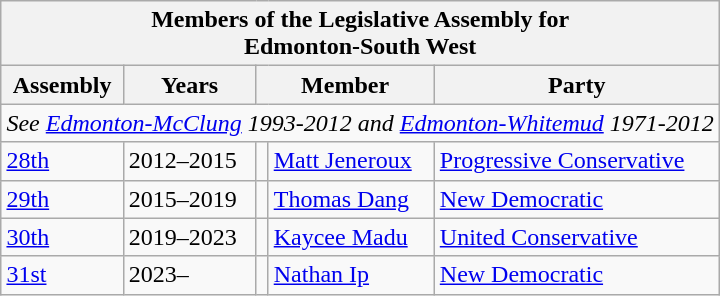<table class="wikitable" align=right>
<tr>
<th colspan=5>Members of the Legislative Assembly for<br>Edmonton-South West</th>
</tr>
<tr>
<th>Assembly</th>
<th>Years</th>
<th colspan="2">Member</th>
<th>Party</th>
</tr>
<tr>
<td align="center" colspan=5><em>See <a href='#'>Edmonton-McClung</a> 1993-2012 and <a href='#'>Edmonton-Whitemud</a> 1971-2012</em></td>
</tr>
<tr>
<td><a href='#'>28th</a></td>
<td>2012–2015</td>
<td></td>
<td><a href='#'>Matt Jeneroux</a></td>
<td><a href='#'>Progressive Conservative</a></td>
</tr>
<tr>
<td><a href='#'>29th</a></td>
<td>2015–2019</td>
<td></td>
<td><a href='#'>Thomas Dang</a></td>
<td><a href='#'>New Democratic</a></td>
</tr>
<tr>
<td><a href='#'>30th</a></td>
<td>2019–2023</td>
<td></td>
<td><a href='#'>Kaycee Madu</a></td>
<td><a href='#'>United Conservative</a></td>
</tr>
<tr>
<td><a href='#'>31st</a></td>
<td>2023–</td>
<td></td>
<td><a href='#'>Nathan Ip</a></td>
<td><a href='#'>New Democratic</a></td>
</tr>
</table>
